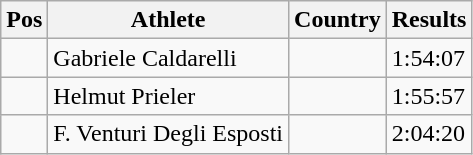<table class="wikitable">
<tr>
<th>Pos</th>
<th>Athlete</th>
<th>Country</th>
<th>Results</th>
</tr>
<tr>
<td align="center"></td>
<td>Gabriele Caldarelli</td>
<td></td>
<td>1:54:07</td>
</tr>
<tr>
<td align="center"></td>
<td>Helmut Prieler</td>
<td></td>
<td>1:55:57</td>
</tr>
<tr>
<td align="center"></td>
<td>F. Venturi Degli Esposti</td>
<td></td>
<td>2:04:20</td>
</tr>
</table>
